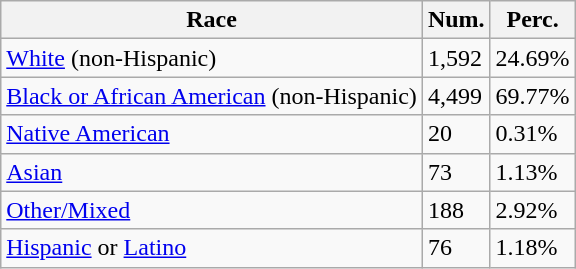<table class="wikitable">
<tr>
<th>Race</th>
<th>Num.</th>
<th>Perc.</th>
</tr>
<tr>
<td><a href='#'>White</a> (non-Hispanic)</td>
<td>1,592</td>
<td>24.69%</td>
</tr>
<tr>
<td><a href='#'>Black or African American</a> (non-Hispanic)</td>
<td>4,499</td>
<td>69.77%</td>
</tr>
<tr>
<td><a href='#'>Native American</a></td>
<td>20</td>
<td>0.31%</td>
</tr>
<tr>
<td><a href='#'>Asian</a></td>
<td>73</td>
<td>1.13%</td>
</tr>
<tr>
<td><a href='#'>Other/Mixed</a></td>
<td>188</td>
<td>2.92%</td>
</tr>
<tr>
<td><a href='#'>Hispanic</a> or <a href='#'>Latino</a></td>
<td>76</td>
<td>1.18%</td>
</tr>
</table>
